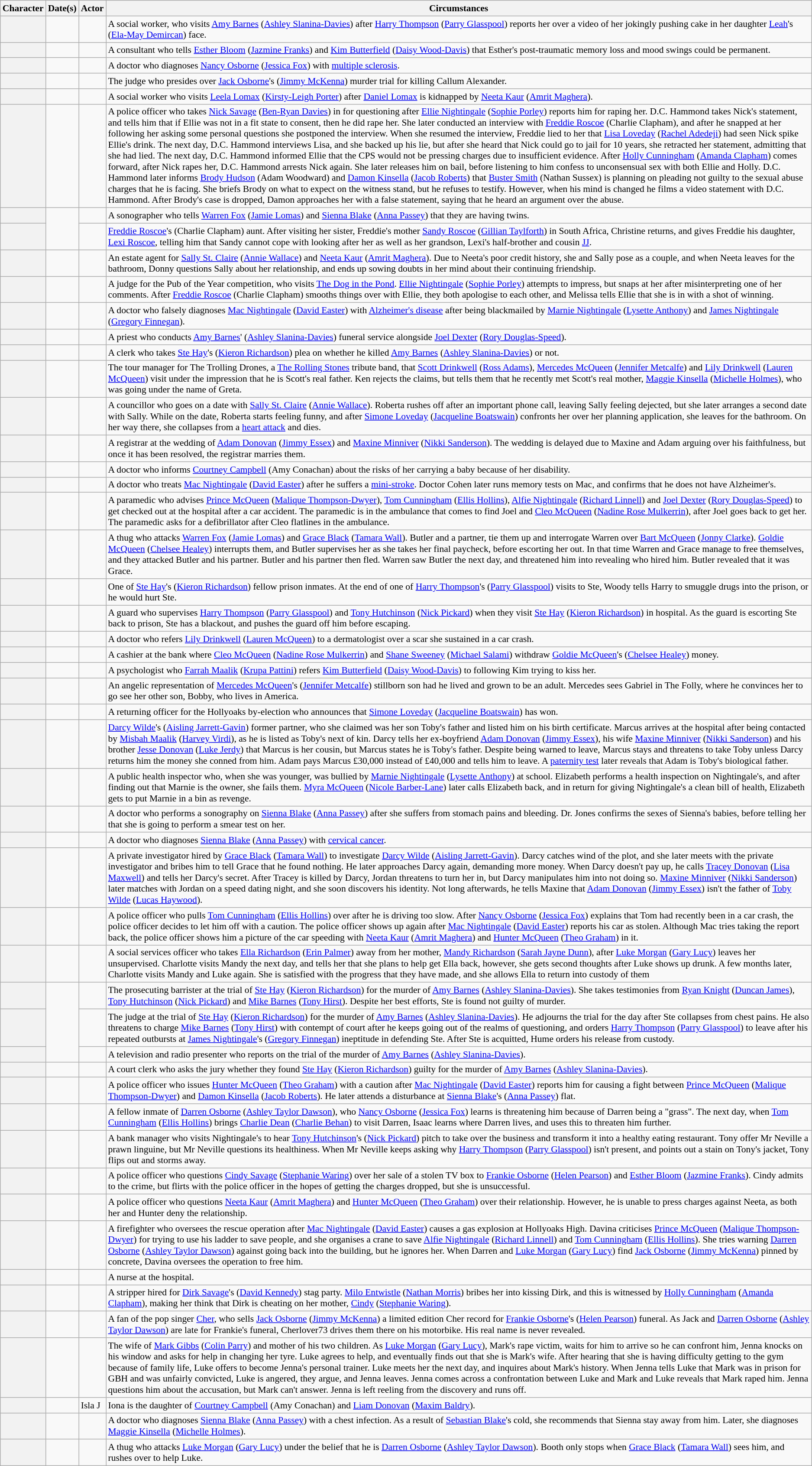<table class="wikitable plainrowheaders" style="font-size:90%">
<tr>
<th scope="col">Character</th>
<th scope="col">Date(s)</th>
<th scope="col">Actor</th>
<th scope="col">Circumstances</th>
</tr>
<tr>
<th scope="row"></th>
<td></td>
<td></td>
<td>A social worker, who visits <a href='#'>Amy Barnes</a> (<a href='#'>Ashley Slanina-Davies</a>) after <a href='#'>Harry Thompson</a> (<a href='#'>Parry Glasspool</a>) reports her over a video of her jokingly pushing cake in her daughter <a href='#'>Leah</a>'s (<a href='#'>Ela-May Demircan</a>) face.</td>
</tr>
<tr>
<th scope="row"></th>
<td></td>
<td></td>
<td>A consultant who tells <a href='#'>Esther Bloom</a> (<a href='#'>Jazmine Franks</a>) and <a href='#'>Kim Butterfield</a> (<a href='#'>Daisy Wood-Davis</a>) that Esther's post-traumatic memory loss and mood swings could be permanent.</td>
</tr>
<tr>
<th scope="row"></th>
<td></td>
<td></td>
<td>A doctor who diagnoses <a href='#'>Nancy Osborne</a> (<a href='#'>Jessica Fox</a>) with <a href='#'>multiple sclerosis</a>.</td>
</tr>
<tr>
<th scope="row"></th>
<td></td>
<td></td>
<td>The judge who presides over <a href='#'>Jack Osborne</a>'s (<a href='#'>Jimmy McKenna</a>) murder trial for killing Callum Alexander.</td>
</tr>
<tr>
<th scope="row"></th>
<td></td>
<td></td>
<td>A social worker who visits <a href='#'>Leela Lomax</a> (<a href='#'>Kirsty-Leigh Porter</a>) after <a href='#'>Daniel Lomax</a> is kidnapped by <a href='#'>Neeta Kaur</a> (<a href='#'>Amrit Maghera</a>).</td>
</tr>
<tr>
<th scope="row"></th>
<td></td>
<td></td>
<td>A police officer who takes <a href='#'>Nick Savage</a> (<a href='#'>Ben-Ryan Davies</a>) in for questioning after <a href='#'>Ellie Nightingale</a> (<a href='#'>Sophie Porley</a>) reports him for raping her. D.C. Hammond takes Nick's statement, and tells him that if Ellie was not in a fit state to consent, then he did rape her. She later conducted an interview with <a href='#'>Freddie Roscoe</a> (Charlie Clapham), and after he snapped at her following her asking some personal questions she postponed the interview. When she resumed the interview, Freddie lied to her that <a href='#'>Lisa Loveday</a> (<a href='#'>Rachel Adedeji</a>) had seen Nick spike Ellie's drink. The next day, D.C. Hammond interviews Lisa, and she backed up his lie, but after she heard that Nick could go to jail for 10 years, she retracted her statement, admitting that she had lied. The next day, D.C. Hammond informed Ellie that the CPS would not be pressing charges due to insufficient evidence. After <a href='#'>Holly Cunningham</a> (<a href='#'>Amanda Clapham</a>) comes forward, after Nick rapes her, D.C. Hammond arrests Nick again. She later releases him on bail, before listening to him confess to unconsensual sex with both Ellie and Holly. D.C. Hammond later informs <a href='#'>Brody Hudson</a> (Adam Woodward) and <a href='#'>Damon Kinsella</a> (<a href='#'>Jacob Roberts</a>) that <a href='#'>Buster Smith</a> (Nathan Sussex) is planning on pleading not guilty to the sexual abuse charges that he is facing. She briefs Brody on what to expect on the witness stand, but he refuses to testify. However, when his mind is changed he films a video statement with D.C. Hammond. After Brody's case is dropped, Damon approaches her with a false statement, saying that he heard an argument over the abuse.</td>
</tr>
<tr>
<th scope="row"></th>
<td rowspan="2"></td>
<td></td>
<td>A sonographer who tells <a href='#'>Warren Fox</a> (<a href='#'>Jamie Lomas</a>) and <a href='#'>Sienna Blake</a> (<a href='#'>Anna Passey</a>) that they are having twins.</td>
</tr>
<tr>
<th scope="row"></th>
<td></td>
<td><a href='#'>Freddie Roscoe</a>'s (Charlie Clapham) aunt. After visiting her sister, Freddie's mother <a href='#'>Sandy Roscoe</a> (<a href='#'>Gillian Taylforth</a>) in South Africa, Christine returns, and gives Freddie his daughter, <a href='#'>Lexi Roscoe</a>, telling him that Sandy cannot cope with looking after her as well as her grandson, Lexi's half-brother and cousin <a href='#'>JJ</a>.</td>
</tr>
<tr>
<th scope="row"></th>
<td></td>
<td></td>
<td>An estate agent for <a href='#'>Sally St. Claire</a> (<a href='#'>Annie Wallace</a>) and <a href='#'>Neeta Kaur</a> (<a href='#'>Amrit Maghera</a>). Due to Neeta's poor credit history, she and Sally pose as a couple, and when Neeta leaves for the bathroom, Donny questions Sally about her relationship, and ends up sowing doubts in her mind about their continuing friendship.</td>
</tr>
<tr>
<th scope="row"></th>
<td></td>
<td></td>
<td>A judge for the Pub of the Year competition, who visits <a href='#'>The Dog in the Pond</a>. <a href='#'>Ellie Nightingale</a> (<a href='#'>Sophie Porley</a>) attempts to impress, but snaps at her after misinterpreting one of her comments. After <a href='#'>Freddie Roscoe</a> (Charlie Clapham) smooths things over with Ellie, they both apologise to each other, and Melissa tells Ellie that she is in with a shot of winning.</td>
</tr>
<tr>
<th scope="row"></th>
<td></td>
<td></td>
<td>A doctor who falsely diagnoses <a href='#'>Mac Nightingale</a> (<a href='#'>David Easter</a>) with <a href='#'>Alzheimer's disease</a> after being blackmailed by <a href='#'>Marnie Nightingale</a> (<a href='#'>Lysette Anthony</a>) and <a href='#'>James Nightingale</a> (<a href='#'>Gregory Finnegan</a>).</td>
</tr>
<tr>
<th scope="row"></th>
<td></td>
<td></td>
<td>A priest who conducts <a href='#'>Amy Barnes</a>' (<a href='#'>Ashley Slanina-Davies</a>) funeral service alongside <a href='#'>Joel Dexter</a> (<a href='#'>Rory Douglas-Speed</a>).</td>
</tr>
<tr>
<th scope="row"></th>
<td></td>
<td></td>
<td>A clerk who takes <a href='#'>Ste Hay</a>'s (<a href='#'>Kieron Richardson</a>) plea on whether he killed <a href='#'>Amy Barnes</a> (<a href='#'>Ashley Slanina-Davies</a>) or not.</td>
</tr>
<tr>
<th scope="row"></th>
<td></td>
<td></td>
<td>The tour manager for The Trolling Drones, a <a href='#'>The Rolling Stones</a> tribute band, that <a href='#'>Scott Drinkwell</a> (<a href='#'>Ross Adams</a>), <a href='#'>Mercedes McQueen</a> (<a href='#'>Jennifer Metcalfe</a>) and <a href='#'>Lily Drinkwell</a> (<a href='#'>Lauren McQueen</a>) visit under the impression that he is Scott's real father. Ken rejects the claims, but tells them that he recently met Scott's real mother, <a href='#'>Maggie Kinsella</a> (<a href='#'>Michelle Holmes</a>), who was going under the name of Greta.</td>
</tr>
<tr>
<th scope="row"></th>
<td></td>
<td></td>
<td>A councillor who goes on a date with <a href='#'>Sally St. Claire</a> (<a href='#'>Annie Wallace</a>). Roberta rushes off after an important phone call, leaving Sally feeling dejected, but she later arranges a second date with Sally. While on the date, Roberta starts feeling funny, and after <a href='#'>Simone Loveday</a> (<a href='#'>Jacqueline Boatswain</a>) confronts her over her planning application, she leaves for the bathroom. On her way there, she collapses from a <a href='#'>heart attack</a> and dies.</td>
</tr>
<tr>
<th scope="row"></th>
<td></td>
<td></td>
<td>A registrar at the wedding of <a href='#'>Adam Donovan</a> (<a href='#'>Jimmy Essex</a>) and <a href='#'>Maxine Minniver</a> (<a href='#'>Nikki Sanderson</a>). The wedding is delayed due to Maxine and Adam arguing over his faithfulness, but once it has been resolved, the registrar marries them.</td>
</tr>
<tr>
<th scope="row"></th>
<td></td>
<td></td>
<td>A doctor who informs <a href='#'>Courtney Campbell</a> (Amy Conachan) about the risks of her carrying a baby because of her disability.</td>
</tr>
<tr>
<th scope="row"></th>
<td></td>
<td></td>
<td>A doctor who treats <a href='#'>Mac Nightingale</a> (<a href='#'>David Easter</a>) after he suffers a <a href='#'>mini-stroke</a>. Doctor Cohen later runs  memory tests on Mac, and confirms that he does not have Alzheimer's.</td>
</tr>
<tr>
<th scope="row"></th>
<td></td>
<td></td>
<td>A paramedic who advises <a href='#'>Prince McQueen</a> (<a href='#'>Malique Thompson-Dwyer</a>), <a href='#'>Tom Cunningham</a> (<a href='#'>Ellis Hollins</a>), <a href='#'>Alfie Nightingale</a> (<a href='#'>Richard Linnell</a>) and <a href='#'>Joel Dexter</a> (<a href='#'>Rory Douglas-Speed</a>) to get checked out at the hospital after a car accident. The paramedic is in the ambulance that comes to find Joel and <a href='#'>Cleo McQueen</a> (<a href='#'>Nadine Rose Mulkerrin</a>), after Joel goes back to get her. The paramedic asks for a defibrillator after Cleo flatlines in the ambulance.</td>
</tr>
<tr>
<th scope="row"></th>
<td></td>
<td></td>
<td>A thug who attacks <a href='#'>Warren Fox</a> (<a href='#'>Jamie Lomas</a>) and <a href='#'>Grace Black</a> (<a href='#'>Tamara Wall</a>). Butler and a partner, tie them up and interrogate Warren over <a href='#'>Bart McQueen</a> (<a href='#'>Jonny Clarke</a>). <a href='#'>Goldie McQueen</a> (<a href='#'>Chelsee Healey</a>) interrupts them, and Butler supervises her as she takes her final paycheck, before escorting her out. In that time Warren and Grace manage to free themselves, and they attacked Butler and his partner. Butler and his partner then fled. Warren saw Butler the next day, and threatened him into revealing who hired him. Butler revealed that it was Grace.</td>
</tr>
<tr>
<th scope="row"></th>
<td></td>
<td></td>
<td>One of <a href='#'>Ste Hay</a>'s (<a href='#'>Kieron Richardson</a>) fellow prison inmates. At the end of one of <a href='#'>Harry Thompson</a>'s (<a href='#'>Parry Glasspool</a>) visits to Ste, Woody tells Harry to smuggle drugs into the prison, or he would hurt Ste.</td>
</tr>
<tr>
<th scope="row"></th>
<td></td>
<td></td>
<td>A guard who supervises <a href='#'>Harry Thompson</a> (<a href='#'>Parry Glasspool</a>) and <a href='#'>Tony Hutchinson</a> (<a href='#'>Nick Pickard</a>) when they visit <a href='#'>Ste Hay</a> (<a href='#'>Kieron Richardson</a>) in hospital. As the guard is escorting Ste back to prison, Ste has a blackout, and pushes the guard off him before escaping.</td>
</tr>
<tr>
<th scope="row"></th>
<td></td>
<td></td>
<td>A doctor who refers <a href='#'>Lily Drinkwell</a> (<a href='#'>Lauren McQueen</a>) to a dermatologist over a scar she sustained in a car crash.</td>
</tr>
<tr>
<th scope="row"></th>
<td></td>
<td></td>
<td>A cashier at the bank where <a href='#'>Cleo McQueen</a> (<a href='#'>Nadine Rose Mulkerrin</a>) and <a href='#'>Shane Sweeney</a> (<a href='#'>Michael Salami</a>) withdraw <a href='#'>Goldie McQueen</a>'s (<a href='#'>Chelsee Healey</a>) money.</td>
</tr>
<tr>
<th scope="row"></th>
<td></td>
<td></td>
<td>A psychologist who <a href='#'>Farrah Maalik</a> (<a href='#'>Krupa Pattini</a>) refers <a href='#'>Kim Butterfield</a> (<a href='#'>Daisy Wood-Davis</a>) to following Kim trying to kiss her.</td>
</tr>
<tr>
<th scope="row"></th>
<td></td>
<td></td>
<td>An angelic representation of <a href='#'>Mercedes McQueen</a>'s (<a href='#'>Jennifer Metcalfe</a>) stillborn son had he lived and grown to be an adult. Mercedes sees Gabriel in The Folly, where he convinces her to go see her other son, Bobby, who lives in America.</td>
</tr>
<tr>
<th scope="row"></th>
<td></td>
<td></td>
<td>A returning officer for the Hollyoaks by-election who announces that <a href='#'>Simone Loveday</a> (<a href='#'>Jacqueline Boatswain</a>) has won.</td>
</tr>
<tr>
<th scope="row"></th>
<td></td>
<td></td>
<td><a href='#'>Darcy Wilde</a>'s (<a href='#'>Aisling Jarrett-Gavin</a>) former partner, who she claimed was her son Toby's father and listed him on his birth certificate. Marcus arrives at the hospital after being contacted by <a href='#'>Misbah Maalik</a> (<a href='#'>Harvey Virdi</a>), as he is listed as Toby's next of kin. Darcy tells her ex-boyfriend <a href='#'>Adam Donovan</a> (<a href='#'>Jimmy Essex</a>), his wife <a href='#'>Maxine Minniver</a> (<a href='#'>Nikki Sanderson</a>) and his brother <a href='#'>Jesse Donovan</a> (<a href='#'>Luke Jerdy</a>) that Marcus is her cousin, but Marcus states he is Toby's father. Despite being warned to leave, Marcus stays and threatens to take Toby unless Darcy returns him the money she conned from him. Adam pays Marcus £30,000 instead of £40,000 and tells him to leave. A <a href='#'>paternity test</a> later reveals that Adam is Toby's biological father.</td>
</tr>
<tr>
<th scope="row"></th>
<td></td>
<td></td>
<td>A public health inspector who, when she was younger, was bullied by <a href='#'>Marnie Nightingale</a> (<a href='#'>Lysette Anthony</a>) at school. Elizabeth performs a health inspection on Nightingale's, and after finding out that Marnie is the owner, she fails them. <a href='#'>Myra McQueen</a> (<a href='#'>Nicole Barber-Lane</a>) later calls Elizabeth back, and in return for giving Nightingale's a clean bill of health, Elizabeth gets to put Marnie in a bin as revenge.</td>
</tr>
<tr>
<th scope="row"></th>
<td></td>
<td></td>
<td>A doctor who performs a sonography on <a href='#'>Sienna Blake</a> (<a href='#'>Anna Passey</a>) after she suffers from stomach pains and bleeding. Dr. Jones confirms the sexes of Sienna's babies, before telling her that she is going to perform a smear test on her.</td>
</tr>
<tr>
<th scope="row"></th>
<td></td>
<td></td>
<td>A doctor who diagnoses <a href='#'>Sienna Blake</a> (<a href='#'>Anna Passey</a>) with <a href='#'>cervical cancer</a>.</td>
</tr>
<tr>
<th scope="row"></th>
<td></td>
<td></td>
<td>A private investigator hired by <a href='#'>Grace Black</a> (<a href='#'>Tamara Wall</a>) to investigate <a href='#'>Darcy Wilde</a> (<a href='#'>Aisling Jarrett-Gavin</a>). Darcy catches wind of the plot, and she later meets with the private investigator and bribes him to tell Grace that he found nothing. He later approaches Darcy again, demanding more money. When Darcy doesn't pay up, he calls <a href='#'>Tracey Donovan</a> (<a href='#'>Lisa Maxwell</a>) and tells her Darcy's secret. After Tracey is killed by Darcy, Jordan threatens to turn her in, but Darcy manipulates him into not doing so. <a href='#'>Maxine Minniver</a> (<a href='#'>Nikki Sanderson</a>) later matches with Jordan on a speed dating night, and she soon discovers his identity. Not long afterwards, he tells Maxine that <a href='#'>Adam Donovan</a> (<a href='#'>Jimmy Essex</a>) isn't the father of <a href='#'>Toby Wilde</a> (<a href='#'>Lucas Haywood</a>).</td>
</tr>
<tr>
<th scope="row"></th>
<td></td>
<td></td>
<td>A police officer who pulls <a href='#'>Tom Cunningham</a> (<a href='#'>Ellis Hollins</a>) over after he is driving too slow. After <a href='#'>Nancy Osborne</a> (<a href='#'>Jessica Fox</a>) explains that Tom had recently been in a car crash, the police officer decides to let him off with a caution. The police officer shows up again after <a href='#'>Mac Nightingale</a> (<a href='#'>David Easter</a>) reports his car as stolen. Although Mac tries taking the report back, the police officer shows him a picture of the car speeding with <a href='#'>Neeta Kaur</a> (<a href='#'>Amrit Maghera</a>) and <a href='#'>Hunter McQueen</a> (<a href='#'>Theo Graham</a>) in it.</td>
</tr>
<tr>
<th scope="row"></th>
<td></td>
<td></td>
<td>A social services officer who takes <a href='#'>Ella Richardson</a> (<a href='#'>Erin Palmer</a>) away from her mother, <a href='#'>Mandy Richardson</a> (<a href='#'>Sarah Jayne Dunn</a>), after <a href='#'>Luke Morgan</a> (<a href='#'>Gary Lucy</a>) leaves her unsupervised. Charlotte visits Mandy the next day, and tells her that she plans to help get Ella back, however, she gets second thoughts after Luke shows up drunk. A few months later, Charlotte visits Mandy and Luke again. She is satisfied with the progress that they have made, and she allows Ella to return into custody of them</td>
</tr>
<tr>
<th scope="row"></th>
<td rowspan="3"></td>
<td></td>
<td>The prosecuting barrister at the trial of <a href='#'>Ste Hay</a> (<a href='#'>Kieron Richardson</a>) for the murder of <a href='#'>Amy Barnes</a> (<a href='#'>Ashley Slanina-Davies</a>). She takes testimonies from <a href='#'>Ryan Knight</a> (<a href='#'>Duncan James</a>), <a href='#'>Tony Hutchinson</a> (<a href='#'>Nick Pickard</a>) and <a href='#'>Mike Barnes</a> (<a href='#'>Tony Hirst</a>). Despite her best efforts, Ste is found not guilty of murder.</td>
</tr>
<tr>
<th scope="row"></th>
<td></td>
<td>The judge at the trial of <a href='#'>Ste Hay</a> (<a href='#'>Kieron Richardson</a>) for the murder of <a href='#'>Amy Barnes</a> (<a href='#'>Ashley Slanina-Davies</a>). He adjourns the trial for the day after Ste collapses from chest pains. He also threatens to charge <a href='#'>Mike Barnes</a> (<a href='#'>Tony Hirst</a>) with contempt of court after he keeps going out of the realms of questioning, and orders <a href='#'>Harry Thompson</a> (<a href='#'>Parry Glasspool</a>) to leave after his repeated outbursts at <a href='#'>James Nightingale</a>'s (<a href='#'>Gregory Finnegan</a>) ineptitude in defending Ste. After Ste is acquitted, Hume orders his release from custody.</td>
</tr>
<tr>
<th scope="row"></th>
<td></td>
<td>A television and radio presenter who reports on the trial of the murder of <a href='#'>Amy Barnes</a> (<a href='#'>Ashley Slanina-Davies</a>).</td>
</tr>
<tr>
<th scope="row"></th>
<td></td>
<td></td>
<td>A court clerk who asks the jury whether they found <a href='#'>Ste Hay</a> (<a href='#'>Kieron Richardson</a>) guilty for the murder of <a href='#'>Amy Barnes</a> (<a href='#'>Ashley Slanina-Davies</a>).</td>
</tr>
<tr>
<th scope="row"></th>
<td> </td>
<td></td>
<td>A police officer who issues <a href='#'>Hunter McQueen</a> (<a href='#'>Theo Graham</a>) with a caution after <a href='#'>Mac Nightingale</a> (<a href='#'>David Easter</a>) reports him for causing a fight between <a href='#'>Prince McQueen</a> (<a href='#'>Malique Thompson-Dwyer</a>) and <a href='#'>Damon Kinsella</a> (<a href='#'>Jacob Roberts</a>). He later attends a disturbance at <a href='#'>Sienna Blake</a>'s (<a href='#'>Anna Passey</a>) flat.</td>
</tr>
<tr>
<th scope="row"></th>
<td></td>
<td></td>
<td>A fellow inmate of <a href='#'>Darren Osborne</a> (<a href='#'>Ashley Taylor Dawson</a>), who <a href='#'>Nancy Osborne</a> (<a href='#'>Jessica Fox</a>) learns is threatening him because of Darren being a "grass". The next day, when <a href='#'>Tom Cunningham</a> (<a href='#'>Ellis Hollins</a>) brings <a href='#'>Charlie Dean</a> (<a href='#'>Charlie Behan</a>) to visit Darren, Isaac learns where Darren lives, and uses this to threaten him further.</td>
</tr>
<tr>
<th scope="row"></th>
<td></td>
<td></td>
<td>A bank manager who visits Nightingale's to hear <a href='#'>Tony Hutchinson</a>'s (<a href='#'>Nick Pickard</a>) pitch to take over the business and transform it into a healthy eating restaurant. Tony offer Mr Neville a prawn linguine, but Mr Neville questions its healthiness. When Mr Neville keeps asking why <a href='#'>Harry Thompson</a> (<a href='#'>Parry Glasspool</a>) isn't present, and points out a stain on Tony's jacket, Tony flips out and storms away.</td>
</tr>
<tr>
<th scope="row"></th>
<td></td>
<td></td>
<td>A police officer who questions <a href='#'>Cindy Savage</a> (<a href='#'>Stephanie Waring</a>) over her sale of a stolen TV box to <a href='#'>Frankie Osborne</a> (<a href='#'>Helen Pearson</a>) and <a href='#'>Esther Bloom</a> (<a href='#'>Jazmine Franks</a>). Cindy admits to the crime, but flirts with the police officer in the hopes of getting the charges dropped, but she is unsuccessful.</td>
</tr>
<tr>
<th scope="row"></th>
<td></td>
<td></td>
<td>A police officer who questions <a href='#'>Neeta Kaur</a> (<a href='#'>Amrit Maghera</a>) and <a href='#'>Hunter McQueen</a> (<a href='#'>Theo Graham</a>) over their relationship. However, he is unable to press charges against Neeta, as both her and Hunter deny the relationship.</td>
</tr>
<tr>
<th scope="row"></th>
<td></td>
<td></td>
<td>A firefighter who oversees the rescue operation after <a href='#'>Mac Nightingale</a> (<a href='#'>David Easter</a>) causes a gas explosion at Hollyoaks High. Davina criticises <a href='#'>Prince McQueen</a> (<a href='#'>Malique Thompson-Dwyer</a>) for trying to use his ladder to save people, and she organises a crane to save <a href='#'>Alfie Nightingale</a> (<a href='#'>Richard Linnell</a>) and <a href='#'>Tom Cunningham</a> (<a href='#'>Ellis Hollins</a>). She tries warning <a href='#'>Darren Osborne</a> (<a href='#'>Ashley Taylor Dawson</a>) against going back into the building, but he ignores her. When Darren and <a href='#'>Luke Morgan</a> (<a href='#'>Gary Lucy</a>) find <a href='#'>Jack Osborne</a> (<a href='#'>Jimmy McKenna</a>) pinned by concrete, Davina oversees the operation to free him.</td>
</tr>
<tr>
<th scope="row"></th>
<td></td>
<td></td>
<td>A nurse at the hospital.</td>
</tr>
<tr>
<th scope="row"></th>
<td></td>
<td></td>
<td>A stripper hired for <a href='#'>Dirk Savage</a>'s (<a href='#'>David Kennedy</a>) stag party. <a href='#'>Milo Entwistle</a> (<a href='#'>Nathan Morris</a>) bribes her into kissing Dirk, and this is witnessed by <a href='#'>Holly Cunningham</a> (<a href='#'>Amanda Clapham</a>), making her think that Dirk is cheating on her mother, <a href='#'>Cindy</a> (<a href='#'>Stephanie Waring</a>).</td>
</tr>
<tr>
<th scope="row"></th>
<td></td>
<td></td>
<td>A fan of the pop singer <a href='#'>Cher</a>, who sells <a href='#'>Jack Osborne</a> (<a href='#'>Jimmy McKenna</a>) a limited edition Cher record for <a href='#'>Frankie Osborne</a>'s (<a href='#'>Helen Pearson</a>) funeral. As Jack and <a href='#'>Darren Osborne</a> (<a href='#'>Ashley Taylor Dawson</a>) are late for Frankie's funeral, Cherlover73 drives them there on his motorbike. His real name is never revealed.</td>
</tr>
<tr>
<th scope="row"></th>
<td></td>
<td></td>
<td>The wife of <a href='#'>Mark Gibbs</a> (<a href='#'>Colin Parry</a>) and mother of his two children. As <a href='#'>Luke Morgan</a> (<a href='#'>Gary Lucy</a>), Mark's rape victim, waits for him to arrive so he can confront him, Jenna knocks on his window and asks for help in changing her tyre. Luke agrees to help, and eventually finds out that she is Mark's wife. After hearing that she is having difficulty getting to the gym because of family life, Luke offers to become Jenna's personal trainer. Luke meets her the next day, and inquires about Mark's history. When Jenna tells Luke that Mark was in prison for GBH and was unfairly convicted, Luke is angered, they argue, and Jenna leaves. Jenna comes across a confrontation between Luke and Mark and Luke reveals that Mark raped him. Jenna questions him about the accusation, but Mark can't answer. Jenna is left reeling from the discovery and runs off.</td>
</tr>
<tr>
<th scope="row"></th>
<td></td>
<td>Isla J</td>
<td>Iona is the daughter of <a href='#'>Courtney Campbell</a> (Amy Conachan) and <a href='#'>Liam Donovan</a> (<a href='#'>Maxim Baldry</a>).</td>
</tr>
<tr>
<th scope="row"></th>
<td></td>
<td></td>
<td>A doctor who diagnoses <a href='#'>Sienna Blake</a> (<a href='#'>Anna Passey</a>) with a chest infection. As a result of <a href='#'>Sebastian Blake</a>'s cold, she recommends that Sienna stay away from him. Later, she diagnoses <a href='#'>Maggie Kinsella</a> (<a href='#'>Michelle Holmes</a>).</td>
</tr>
<tr>
<th scope="row"></th>
<td></td>
<td></td>
<td>A thug who attacks <a href='#'>Luke Morgan</a> (<a href='#'>Gary Lucy</a>) under the belief that he is <a href='#'>Darren Osborne</a> (<a href='#'>Ashley Taylor Dawson</a>). Booth only stops when <a href='#'>Grace Black</a> (<a href='#'>Tamara Wall</a>) sees him, and rushes over to help Luke.</td>
</tr>
</table>
